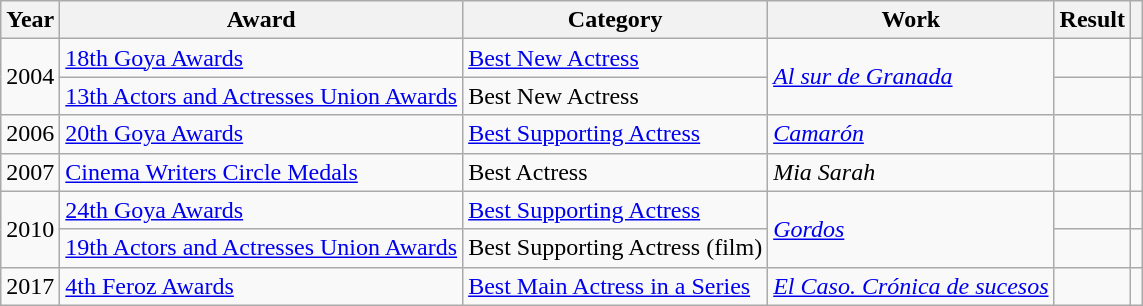<table class="wikitable sortable plainrowheaders">
<tr>
<th>Year</th>
<th>Award</th>
<th>Category</th>
<th>Work</th>
<th>Result</th>
<th scope="col" class="unsortable"><br></th>
</tr>
<tr>
<td align = "center"  rowspan = "2">2004</td>
<td><a href='#'>18th Goya Awards</a></td>
<td><a href='#'>Best New Actress</a></td>
<td rowspan = "2"><em><a href='#'>Al sur de Granada</a></em></td>
<td></td>
<td align = "center"></td>
</tr>
<tr>
<td><a href='#'>13th Actors and Actresses Union Awards</a></td>
<td>Best New Actress</td>
<td></td>
<td align = "center"></td>
</tr>
<tr>
<td align = "center">2006</td>
<td><a href='#'>20th Goya Awards</a></td>
<td><a href='#'>Best Supporting Actress</a></td>
<td><em><a href='#'>Camarón</a></em></td>
<td></td>
<td align = "center"></td>
</tr>
<tr>
<td align = "center">2007</td>
<td><a href='#'>Cinema Writers Circle Medals</a></td>
<td>Best Actress</td>
<td><em>Mia Sarah</em></td>
<td></td>
<td align = "center"></td>
</tr>
<tr>
<td align = "center" rowspan="2">2010</td>
<td><a href='#'>24th Goya Awards</a></td>
<td><a href='#'>Best Supporting Actress</a></td>
<td rowspan="2"><em><a href='#'>Gordos</a></em></td>
<td></td>
<td align = "center"></td>
</tr>
<tr>
<td><a href='#'>19th Actors and Actresses Union Awards</a></td>
<td>Best Supporting Actress (film)</td>
<td></td>
<td align = "center"></td>
</tr>
<tr>
<td align = "center">2017</td>
<td><a href='#'>4th Feroz Awards</a></td>
<td><a href='#'>Best Main Actress in a Series</a></td>
<td><em><a href='#'>El Caso. Crónica de sucesos</a></em></td>
<td></td>
<td align = "center"></td>
</tr>
</table>
